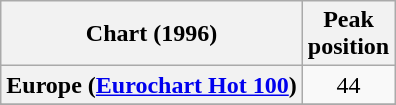<table class="wikitable sortable plainrowheaders" style="text-align:center">
<tr>
<th>Chart (1996)</th>
<th>Peak<br>position</th>
</tr>
<tr>
<th scope="row">Europe (<a href='#'>Eurochart Hot 100</a>)</th>
<td>44</td>
</tr>
<tr>
</tr>
<tr>
</tr>
</table>
